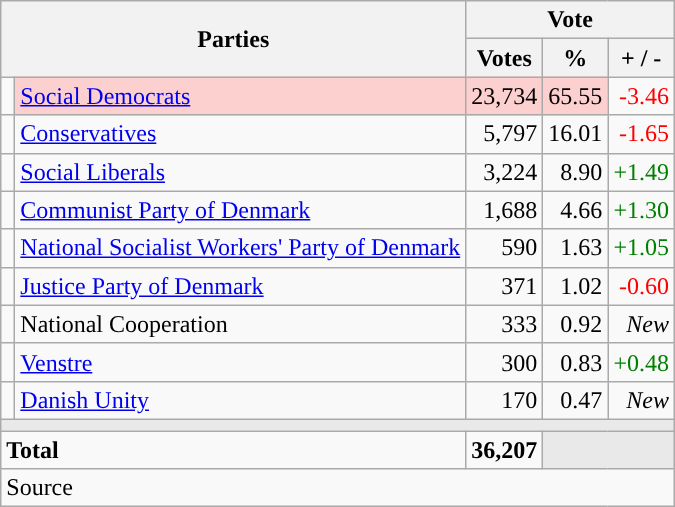<table class="wikitable" style="text-align:right;">
<tr>
<th style="text-align:centre;" rowspan="2" colspan="2" width="225">Parties</th>
<th colspan="3">Vote</th>
</tr>
<tr>
<th width="15">Votes</th>
<th width="15">%</th>
<th width="15">+ / -</th>
</tr>
<tr>
<td width="2" style="color:inherit;background:"></td>
<td bgcolor=#fbd0ce  align="left"><a href='#'>Social Democrats</a></td>
<td bgcolor=#fbd0ce>23,734</td>
<td bgcolor=#fbd0ce>65.55</td>
<td style=color:red;>-3.46</td>
</tr>
<tr>
<td width="2" style="color:inherit;background:"></td>
<td align="left"><a href='#'>Conservatives</a></td>
<td>5,797</td>
<td>16.01</td>
<td style=color:red;>-1.65</td>
</tr>
<tr>
<td width="2" style="color:inherit;background:"></td>
<td align="left"><a href='#'>Social Liberals</a></td>
<td>3,224</td>
<td>8.90</td>
<td style=color:green;>+1.49</td>
</tr>
<tr>
<td width="2" style="color:inherit;background:"></td>
<td align="left"><a href='#'>Communist Party of Denmark</a></td>
<td>1,688</td>
<td>4.66</td>
<td style=color:green;>+1.30</td>
</tr>
<tr>
<td width="2" style="color:inherit;background:"></td>
<td align="left"><a href='#'>National Socialist Workers' Party of Denmark</a></td>
<td>590</td>
<td>1.63</td>
<td style=color:green;>+1.05</td>
</tr>
<tr>
<td width="2" style="color:inherit;background:"></td>
<td align="left"><a href='#'>Justice Party of Denmark</a></td>
<td>371</td>
<td>1.02</td>
<td style=color:red;>-0.60</td>
</tr>
<tr>
<td width="2" style="color:inherit;background:"></td>
<td align="left">National Cooperation</td>
<td>333</td>
<td>0.92</td>
<td><em>New</em></td>
</tr>
<tr>
<td width="2" style="color:inherit;background:"></td>
<td align="left"><a href='#'>Venstre</a></td>
<td>300</td>
<td>0.83</td>
<td style=color:green;>+0.48</td>
</tr>
<tr>
<td width="2" style="color:inherit;background:"></td>
<td align="left"><a href='#'>Danish Unity</a></td>
<td>170</td>
<td>0.47</td>
<td><em>New</em></td>
</tr>
<tr>
<td colspan="7" bgcolor="#E9E9E9"></td>
</tr>
<tr>
<td align="left" colspan="2"><strong>Total</strong></td>
<td><strong>36,207</strong></td>
<td bgcolor="#E9E9E9" colspan="2"></td>
</tr>
<tr>
<td align="left" colspan="6">Source</td>
</tr>
</table>
